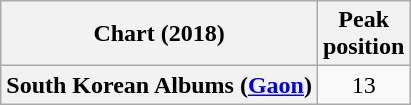<table class="wikitable plainrowheaders" style="text-align:center">
<tr>
<th scope="col">Chart (2018)</th>
<th scope="col">Peak<br> position</th>
</tr>
<tr>
<th scope="row">South Korean Albums (<a href='#'>Gaon</a>)</th>
<td>13</td>
</tr>
</table>
